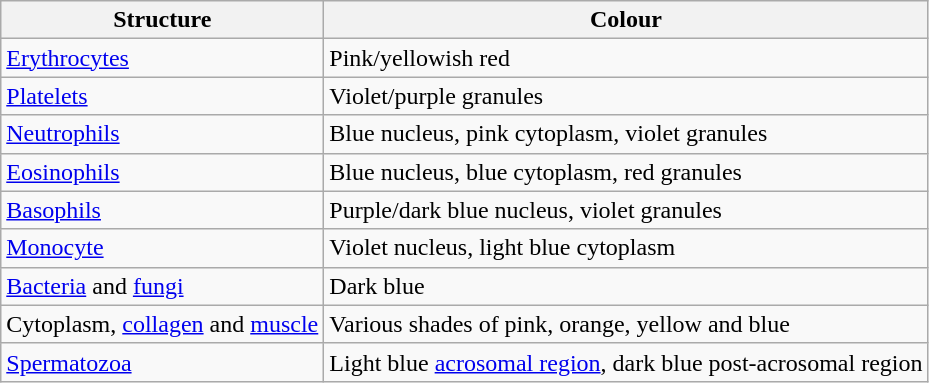<table class="wikitable">
<tr>
<th>Structure</th>
<th>Colour</th>
</tr>
<tr>
<td><a href='#'>Erythrocytes</a></td>
<td>Pink/yellowish red</td>
</tr>
<tr>
<td><a href='#'>Platelets</a></td>
<td>Violet/purple granules</td>
</tr>
<tr>
<td><a href='#'>Neutrophils</a></td>
<td>Blue nucleus, pink cytoplasm, violet granules</td>
</tr>
<tr>
<td><a href='#'>Eosinophils</a></td>
<td>Blue nucleus, blue cytoplasm, red granules</td>
</tr>
<tr>
<td><a href='#'>Basophils</a></td>
<td>Purple/dark blue nucleus, violet granules</td>
</tr>
<tr>
<td><a href='#'>Monocyte</a></td>
<td>Violet nucleus, light blue cytoplasm</td>
</tr>
<tr>
<td><a href='#'>Bacteria</a> and <a href='#'>fungi</a></td>
<td>Dark blue</td>
</tr>
<tr>
<td>Cytoplasm, <a href='#'>collagen</a> and <a href='#'>muscle</a></td>
<td>Various shades of pink, orange, yellow and blue</td>
</tr>
<tr>
<td><a href='#'>Spermatozoa</a></td>
<td>Light blue <a href='#'>acrosomal region</a>, dark blue post-acrosomal region</td>
</tr>
</table>
